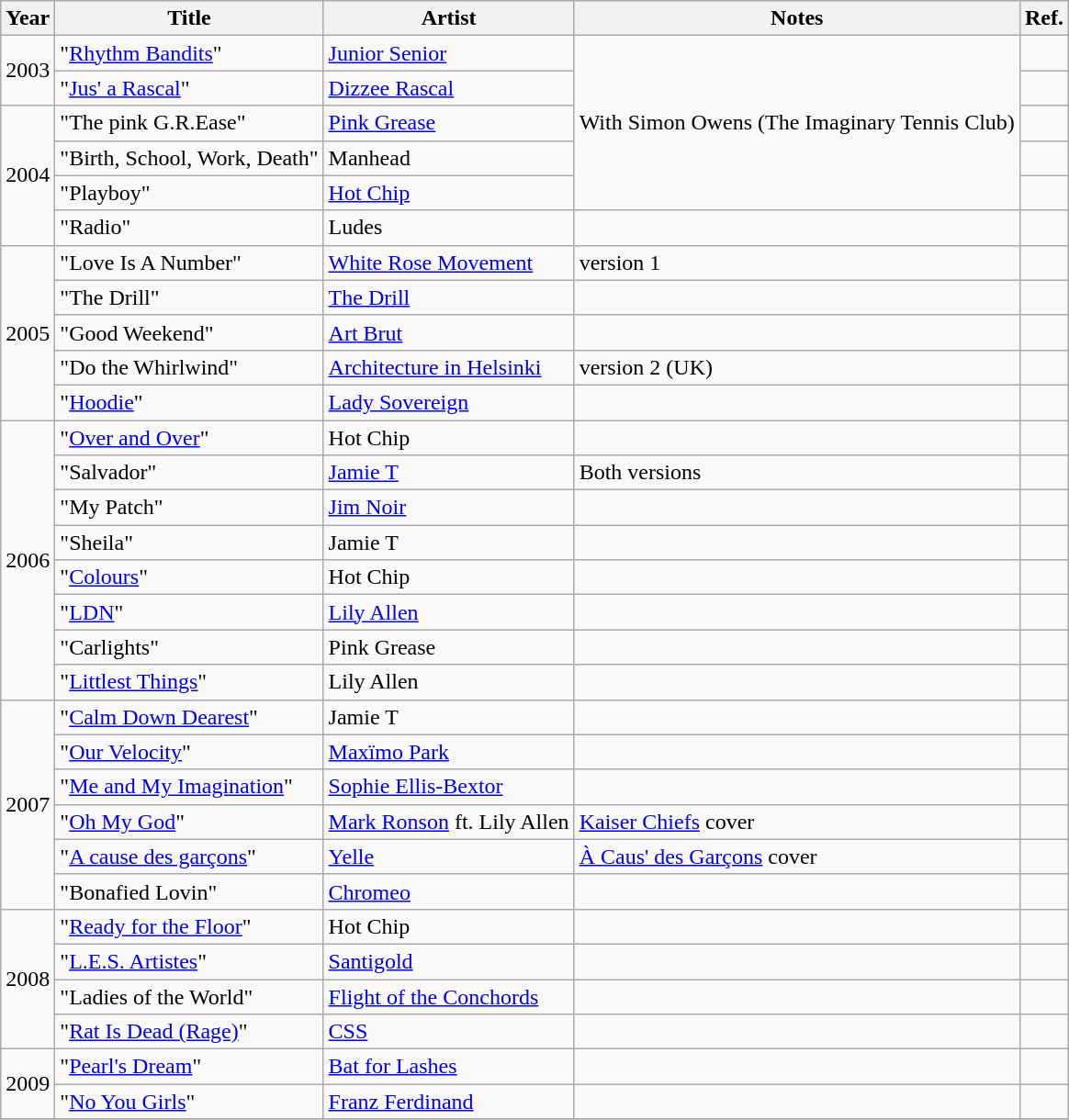<table class="wikitable ">
<tr>
<th>Year</th>
<th>Title</th>
<th>Artist</th>
<th>Notes</th>
<th>Ref.</th>
</tr>
<tr>
<td rowspan=2>2003</td>
<td>"<a href='#'>Rhythm Bandits</a>"</td>
<td><a href='#'>Junior Senior</a></td>
<td rowspan=5>With Simon Owens (The Imaginary Tennis Club)</td>
<td></td>
</tr>
<tr>
<td>"<a href='#'>Jus' a Rascal</a>"</td>
<td><a href='#'>Dizzee Rascal</a></td>
<td></td>
</tr>
<tr>
<td rowspan=4>2004</td>
<td>"The pink G.R.Ease"</td>
<td><a href='#'>Pink Grease</a></td>
<td></td>
</tr>
<tr>
<td>"Birth, School, Work, Death"</td>
<td>Manhead</td>
<td></td>
</tr>
<tr>
<td>"Playboy"</td>
<td><a href='#'>Hot Chip</a></td>
<td></td>
</tr>
<tr>
<td>"Radio"</td>
<td>Ludes</td>
<td></td>
<td></td>
</tr>
<tr>
<td rowspan=5>2005</td>
<td>"Love Is A Number"</td>
<td><a href='#'>White Rose Movement</a></td>
<td>version 1</td>
<td></td>
</tr>
<tr>
<td>"The Drill"</td>
<td><a href='#'>The Drill</a></td>
<td></td>
<td></td>
</tr>
<tr>
<td>"Good Weekend"</td>
<td><a href='#'>Art Brut</a></td>
<td></td>
<td></td>
</tr>
<tr>
<td>"Do the Whirlwind"</td>
<td><a href='#'>Architecture in Helsinki</a></td>
<td>version 2 (UK)</td>
<td></td>
</tr>
<tr>
<td>"<a href='#'>Hoodie</a>"</td>
<td><a href='#'>Lady Sovereign</a></td>
<td></td>
<td></td>
</tr>
<tr>
<td rowspan=8>2006</td>
<td>"<a href='#'>Over and Over</a>"</td>
<td>Hot Chip</td>
<td></td>
<td></td>
</tr>
<tr>
<td>"Salvador"</td>
<td><a href='#'>Jamie T</a></td>
<td>Both versions</td>
<td></td>
</tr>
<tr>
<td>"My Patch"</td>
<td><a href='#'>Jim Noir</a></td>
<td></td>
<td></td>
</tr>
<tr>
<td>"Sheila"</td>
<td>Jamie T</td>
<td></td>
<td></td>
</tr>
<tr>
<td>"<a href='#'>Colours</a>"</td>
<td>Hot Chip</td>
<td></td>
<td></td>
</tr>
<tr>
<td>"<a href='#'>LDN</a>"</td>
<td><a href='#'>Lily Allen</a></td>
<td></td>
<td></td>
</tr>
<tr>
<td>"Carlights"</td>
<td>Pink Grease</td>
<td></td>
<td></td>
</tr>
<tr>
<td>"<a href='#'>Littlest Things</a>"</td>
<td>Lily Allen</td>
<td></td>
<td></td>
</tr>
<tr>
<td rowspan=6>2007</td>
<td>"<a href='#'>Calm Down Dearest</a>"</td>
<td>Jamie T</td>
<td></td>
<td></td>
</tr>
<tr>
<td>"<a href='#'>Our Velocity</a>"</td>
<td><a href='#'>Maxïmo Park</a></td>
<td></td>
<td></td>
</tr>
<tr>
<td>"<a href='#'>Me and My Imagination</a>"</td>
<td><a href='#'>Sophie Ellis-Bextor</a></td>
<td></td>
<td></td>
</tr>
<tr>
<td>"<a href='#'>Oh My God</a>"</td>
<td><a href='#'>Mark Ronson</a> ft. Lily Allen</td>
<td><a href='#'>Kaiser Chiefs</a> cover</td>
<td></td>
</tr>
<tr>
<td>"<a href='#'>A cause des garçons</a>"</td>
<td><a href='#'>Yelle</a></td>
<td><a href='#'>À Caus' des Garçons</a> cover</td>
<td></td>
</tr>
<tr>
<td>"Bonafied Lovin"</td>
<td><a href='#'>Chromeo</a></td>
<td></td>
<td></td>
</tr>
<tr>
<td rowspan=4>2008</td>
<td>"<a href='#'>Ready for the Floor</a>"</td>
<td>Hot Chip</td>
<td></td>
<td></td>
</tr>
<tr>
<td>"<a href='#'>L.E.S. Artistes</a>"</td>
<td><a href='#'>Santigold</a></td>
<td></td>
<td></td>
</tr>
<tr>
<td>"Ladies of the World"</td>
<td><a href='#'>Flight of the Conchords</a></td>
<td></td>
<td></td>
</tr>
<tr>
<td>"<a href='#'>Rat Is Dead (Rage)</a>"</td>
<td><a href='#'>CSS</a></td>
<td></td>
<td></td>
</tr>
<tr>
<td rowspan=2>2009</td>
<td>"<a href='#'>Pearl's Dream</a>"</td>
<td><a href='#'>Bat for Lashes</a></td>
<td></td>
<td></td>
</tr>
<tr>
<td>"<a href='#'>No You Girls</a>"</td>
<td><a href='#'>Franz Ferdinand</a></td>
<td></td>
<td></td>
</tr>
<tr>
</tr>
</table>
